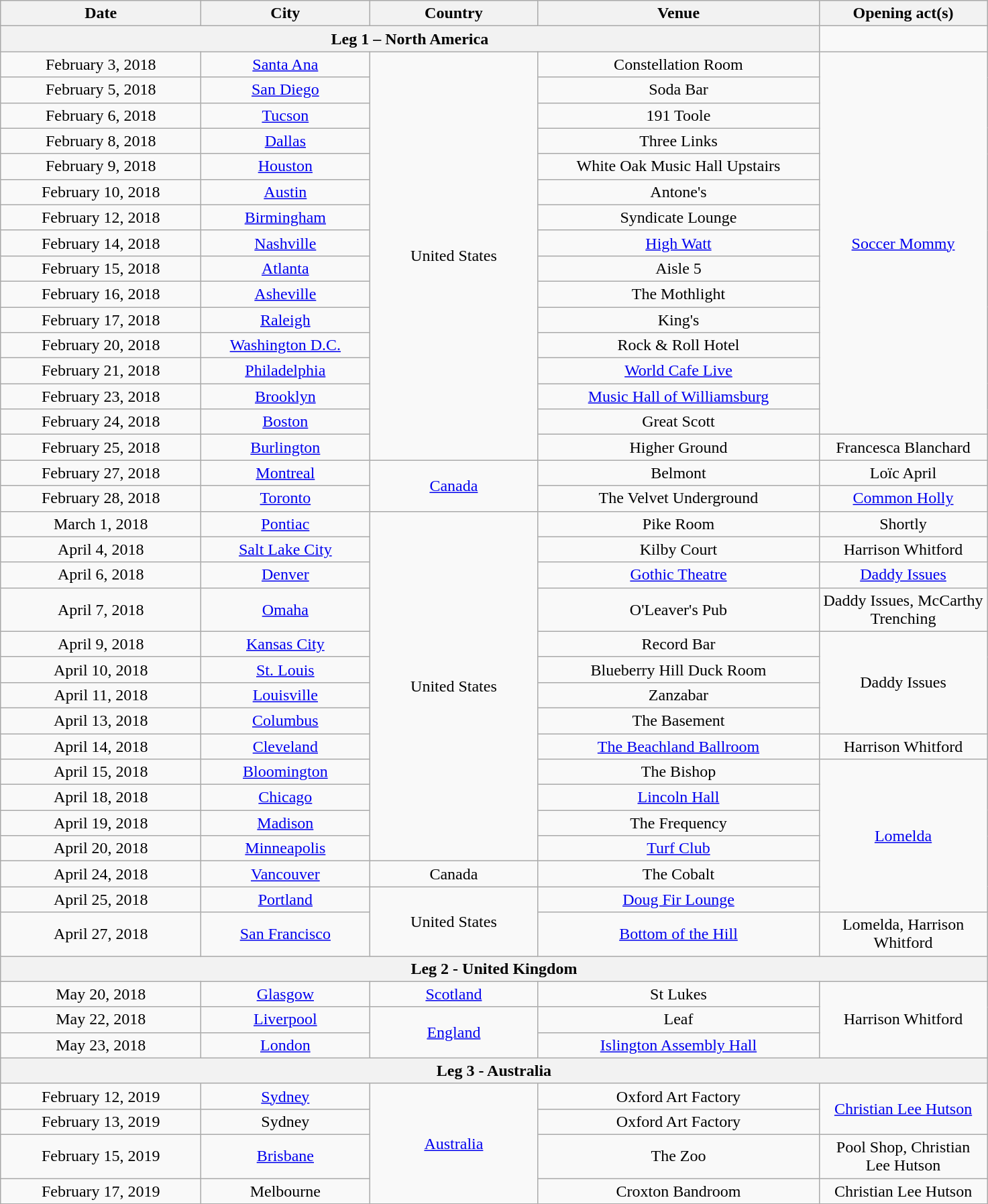<table class="wikitable plainrowheaders" style="text-align:center;">
<tr>
<th scope="col" style="width:12em;">Date</th>
<th scope="col" style="width:10em;">City</th>
<th scope="col" style="width:10em;">Country</th>
<th scope="col" style="width:17em;">Venue</th>
<th scope="col" style="width:10em;">Opening act(s)</th>
</tr>
<tr>
<th colspan="4">Leg 1 – North America</th>
</tr>
<tr>
<td>February 3, 2018</td>
<td><a href='#'>Santa Ana</a></td>
<td rowspan="16">United States</td>
<td>Constellation Room</td>
<td rowspan="15"><a href='#'>Soccer Mommy</a></td>
</tr>
<tr>
<td>February 5, 2018</td>
<td><a href='#'>San Diego</a></td>
<td>Soda Bar</td>
</tr>
<tr>
<td>February 6, 2018</td>
<td><a href='#'>Tucson</a></td>
<td>191 Toole</td>
</tr>
<tr>
<td>February 8, 2018</td>
<td><a href='#'>Dallas</a></td>
<td>Three Links</td>
</tr>
<tr>
<td>February 9, 2018</td>
<td><a href='#'>Houston</a></td>
<td>White Oak Music Hall Upstairs</td>
</tr>
<tr>
<td>February 10, 2018</td>
<td><a href='#'>Austin</a></td>
<td>Antone's</td>
</tr>
<tr>
<td>February 12, 2018</td>
<td><a href='#'>Birmingham</a></td>
<td>Syndicate Lounge</td>
</tr>
<tr>
<td>February 14, 2018</td>
<td><a href='#'>Nashville</a></td>
<td><a href='#'>High Watt</a></td>
</tr>
<tr>
<td>February 15, 2018</td>
<td><a href='#'>Atlanta</a></td>
<td>Aisle 5</td>
</tr>
<tr>
<td>February 16, 2018</td>
<td><a href='#'>Asheville</a></td>
<td>The Mothlight</td>
</tr>
<tr>
<td>February 17, 2018</td>
<td><a href='#'>Raleigh</a></td>
<td>King's</td>
</tr>
<tr>
<td>February 20, 2018</td>
<td><a href='#'>Washington D.C.</a></td>
<td>Rock & Roll Hotel</td>
</tr>
<tr>
<td>February 21, 2018</td>
<td><a href='#'>Philadelphia</a></td>
<td><a href='#'>World Cafe Live</a></td>
</tr>
<tr>
<td>February 23, 2018</td>
<td><a href='#'>Brooklyn</a></td>
<td><a href='#'>Music Hall of Williamsburg</a></td>
</tr>
<tr>
<td>February 24, 2018</td>
<td><a href='#'>Boston</a></td>
<td>Great Scott</td>
</tr>
<tr>
<td>February 25, 2018</td>
<td><a href='#'>Burlington</a></td>
<td>Higher Ground</td>
<td rowspan="1">Francesca Blanchard</td>
</tr>
<tr>
<td>February 27, 2018</td>
<td><a href='#'>Montreal</a></td>
<td rowspan="2"><a href='#'>Canada</a></td>
<td>Belmont</td>
<td rowspan="1">Loïc April</td>
</tr>
<tr>
<td>February 28, 2018</td>
<td><a href='#'>Toronto</a></td>
<td>The Velvet Underground</td>
<td rowspan="1"><a href='#'>Common Holly</a></td>
</tr>
<tr>
<td>March 1, 2018</td>
<td><a href='#'>Pontiac</a></td>
<td rowspan="13">United States</td>
<td>Pike Room</td>
<td rowspan="1">Shortly</td>
</tr>
<tr>
<td>April 4, 2018</td>
<td><a href='#'>Salt Lake City</a></td>
<td>Kilby Court</td>
<td rowspan="1">Harrison Whitford</td>
</tr>
<tr>
<td>April 6, 2018</td>
<td><a href='#'>Denver</a></td>
<td><a href='#'>Gothic Theatre</a></td>
<td rowspan="1"><a href='#'>Daddy Issues</a></td>
</tr>
<tr>
<td>April 7, 2018</td>
<td><a href='#'>Omaha</a></td>
<td>O'Leaver's Pub</td>
<td rowspan="1">Daddy Issues, McCarthy Trenching</td>
</tr>
<tr>
<td>April 9, 2018</td>
<td><a href='#'>Kansas City</a></td>
<td>Record Bar</td>
<td rowspan="4">Daddy Issues</td>
</tr>
<tr>
<td>April 10, 2018</td>
<td><a href='#'>St. Louis</a></td>
<td>Blueberry Hill Duck Room</td>
</tr>
<tr>
<td>April 11, 2018</td>
<td><a href='#'>Louisville</a></td>
<td>Zanzabar</td>
</tr>
<tr>
<td>April 13, 2018</td>
<td><a href='#'>Columbus</a></td>
<td>The Basement</td>
</tr>
<tr>
<td>April 14, 2018</td>
<td><a href='#'>Cleveland</a></td>
<td><a href='#'>The Beachland Ballroom</a></td>
<td rowspan="1">Harrison Whitford</td>
</tr>
<tr>
<td>April 15, 2018</td>
<td><a href='#'>Bloomington</a></td>
<td>The Bishop</td>
<td rowspan="6"><a href='#'>Lomelda</a></td>
</tr>
<tr>
<td>April 18, 2018</td>
<td><a href='#'>Chicago</a></td>
<td><a href='#'>Lincoln Hall</a></td>
</tr>
<tr>
<td>April 19, 2018</td>
<td><a href='#'>Madison</a></td>
<td>The Frequency</td>
</tr>
<tr>
<td>April 20, 2018</td>
<td><a href='#'>Minneapolis</a></td>
<td><a href='#'>Turf Club</a></td>
</tr>
<tr>
<td>April 24, 2018</td>
<td><a href='#'>Vancouver</a></td>
<td rowspan="1">Canada</td>
<td>The Cobalt</td>
</tr>
<tr>
<td>April 25, 2018</td>
<td><a href='#'>Portland</a></td>
<td rowspan="2">United States</td>
<td><a href='#'>Doug Fir Lounge</a></td>
</tr>
<tr>
<td>April 27, 2018</td>
<td><a href='#'>San Francisco</a></td>
<td><a href='#'>Bottom of the Hill</a></td>
<td rowspan="1">Lomelda, Harrison Whitford</td>
</tr>
<tr>
<th colspan="5">Leg 2 - United Kingdom</th>
</tr>
<tr>
<td>May 20, 2018</td>
<td><a href='#'>Glasgow</a></td>
<td rowspan="1"><a href='#'>Scotland</a></td>
<td>St Lukes</td>
<td rowspan="3">Harrison Whitford</td>
</tr>
<tr>
<td>May 22, 2018</td>
<td><a href='#'>Liverpool</a></td>
<td rowspan="2"><a href='#'>England</a></td>
<td>Leaf</td>
</tr>
<tr>
<td>May 23, 2018</td>
<td><a href='#'>London</a></td>
<td><a href='#'>Islington Assembly Hall</a></td>
</tr>
<tr>
<th colspan="5">Leg 3 - Australia</th>
</tr>
<tr>
<td>February 12, 2019</td>
<td><a href='#'>Sydney</a></td>
<td rowspan="4"><a href='#'>Australia</a></td>
<td>Oxford Art Factory</td>
<td rowspan="2"><a href='#'>Christian Lee Hutson</a></td>
</tr>
<tr>
<td>February 13, 2019</td>
<td>Sydney</td>
<td>Oxford Art Factory</td>
</tr>
<tr>
<td>February 15, 2019</td>
<td><a href='#'>Brisbane</a></td>
<td>The Zoo</td>
<td>Pool Shop, Christian Lee Hutson</td>
</tr>
<tr>
<td>February 17, 2019</td>
<td>Melbourne</td>
<td>Croxton Bandroom</td>
<td>Christian Lee Hutson</td>
</tr>
<tr>
</tr>
</table>
